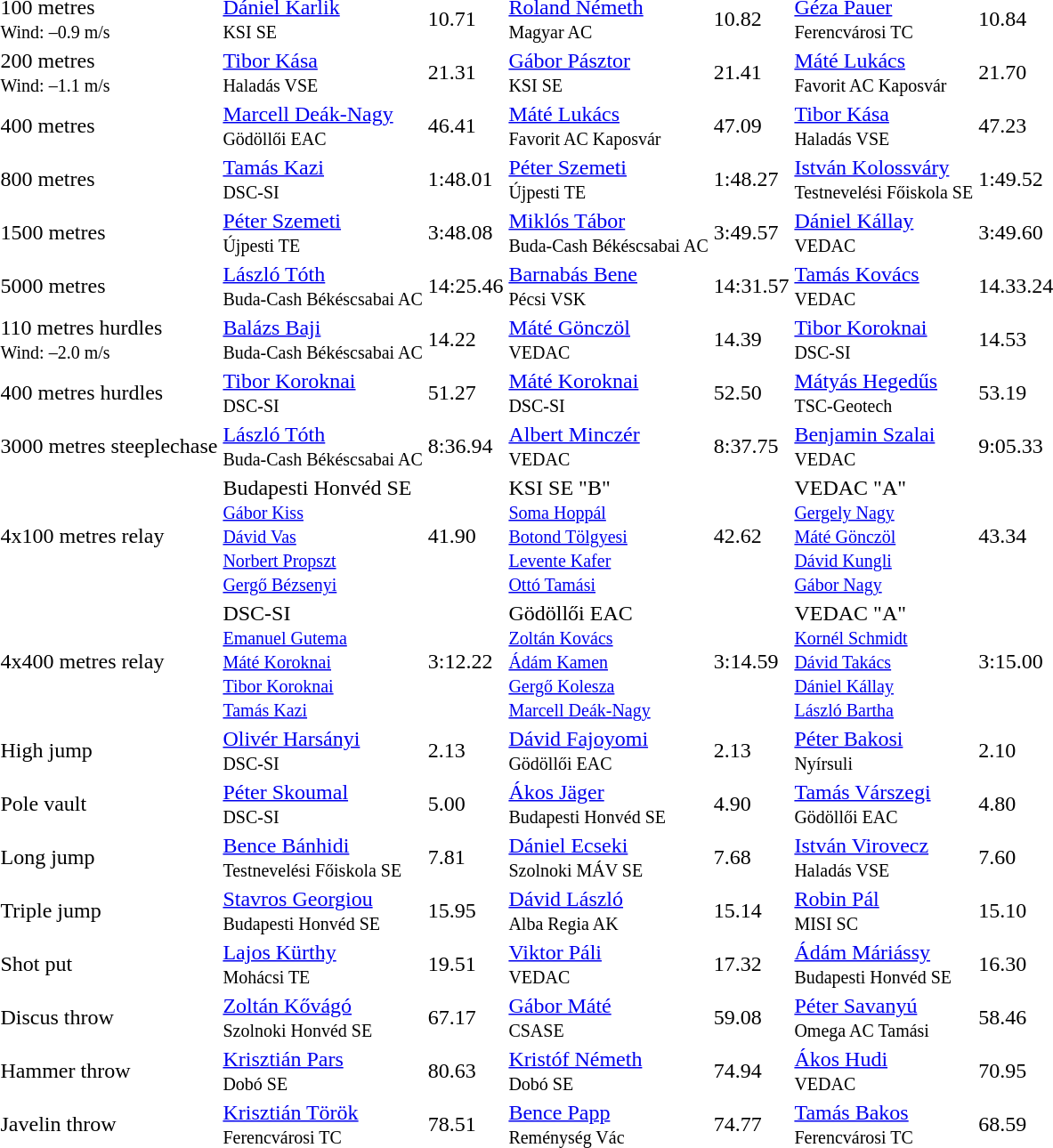<table>
<tr>
<td>100 metres <br><small>Wind: –0.9 m/s</small></td>
<td><a href='#'>Dániel Karlik</a><br><small>KSI SE</small></td>
<td>10.71</td>
<td><a href='#'>Roland Németh</a><br><small>Magyar AC</small></td>
<td>10.82</td>
<td><a href='#'>Géza Pauer</a><br><small>Ferencvárosi TC</small></td>
<td>10.84</td>
</tr>
<tr>
<td>200 metres <br><small>Wind: –1.1 m/s</small></td>
<td><a href='#'>Tibor Kása</a><br><small>Haladás VSE</small></td>
<td>21.31</td>
<td><a href='#'>Gábor Pásztor</a><br><small>KSI SE</small></td>
<td>21.41</td>
<td><a href='#'>Máté Lukács</a><br><small>Favorit AC Kaposvár</small></td>
<td>21.70</td>
</tr>
<tr>
<td>400 metres</td>
<td><a href='#'>Marcell Deák-Nagy</a><br><small>Gödöllői EAC</small></td>
<td>46.41</td>
<td><a href='#'>Máté Lukács</a><br><small>Favorit AC Kaposvár</small></td>
<td>47.09</td>
<td><a href='#'>Tibor Kása</a><br><small>Haladás VSE</small></td>
<td>47.23</td>
</tr>
<tr>
<td>800 metres</td>
<td><a href='#'>Tamás Kazi</a><br><small>DSC-SI</small></td>
<td>1:48.01</td>
<td><a href='#'>Péter Szemeti</a><br><small>Újpesti TE</small></td>
<td>1:48.27</td>
<td><a href='#'>István Kolossváry</a><br><small>Testnevelési Főiskola SE</small></td>
<td>1:49.52</td>
</tr>
<tr>
<td>1500 metres</td>
<td><a href='#'>Péter Szemeti</a><br><small>Újpesti TE</small></td>
<td>3:48.08</td>
<td><a href='#'>Miklós Tábor</a><br><small>Buda-Cash Békéscsabai AC</small></td>
<td>3:49.57</td>
<td><a href='#'>Dániel Kállay</a><br><small>VEDAC</small></td>
<td>3:49.60</td>
</tr>
<tr>
<td>5000 metres</td>
<td><a href='#'>László Tóth</a><br><small>Buda-Cash Békéscsabai AC</small></td>
<td>14:25.46</td>
<td><a href='#'>Barnabás Bene</a><br><small>Pécsi VSK</small></td>
<td>14:31.57</td>
<td><a href='#'>Tamás Kovács</a><br><small>VEDAC</small></td>
<td>14.33.24</td>
</tr>
<tr>
<td>110 metres hurdles<br><small>Wind: –2.0 m/s</small></td>
<td><a href='#'>Balázs Baji</a><br><small>Buda-Cash Békéscsabai AC</small></td>
<td>14.22</td>
<td><a href='#'>Máté Gönczöl</a><br><small>VEDAC</small></td>
<td>14.39</td>
<td><a href='#'>Tibor Koroknai</a><br><small>DSC-SI</small></td>
<td>14.53</td>
</tr>
<tr>
<td>400 metres hurdles</td>
<td><a href='#'>Tibor Koroknai</a><br><small>DSC-SI</small></td>
<td>51.27</td>
<td><a href='#'>Máté Koroknai</a><br><small>DSC-SI</small></td>
<td>52.50</td>
<td><a href='#'>Mátyás Hegedűs</a><br><small>TSC-Geotech</small></td>
<td>53.19</td>
</tr>
<tr>
<td>3000 metres steeplechase</td>
<td><a href='#'>László Tóth</a><br><small>Buda-Cash Békéscsabai AC</small></td>
<td>8:36.94</td>
<td><a href='#'>Albert Minczér</a><br><small>VEDAC</small></td>
<td>8:37.75</td>
<td><a href='#'>Benjamin Szalai</a><br><small>VEDAC</small></td>
<td>9:05.33</td>
</tr>
<tr>
<td>4x100 metres relay</td>
<td>Budapesti Honvéd SE<br><small><a href='#'>Gábor Kiss</a><br><a href='#'>Dávid Vas</a><br><a href='#'>Norbert Propszt</a><br><a href='#'>Gergő Bézsenyi</a></small></td>
<td>41.90</td>
<td>KSI SE "B"<br><small><a href='#'>Soma Hoppál</a><br><a href='#'>Botond Tölgyesi</a><br><a href='#'>Levente Kafer</a><br><a href='#'>Ottó Tamási</a></small></td>
<td>42.62</td>
<td>VEDAC "A"<br><small><a href='#'>Gergely Nagy</a><br><a href='#'>Máté Gönczöl</a><br><a href='#'>Dávid Kungli</a><br><a href='#'>Gábor Nagy</a></small></td>
<td>43.34</td>
</tr>
<tr>
<td>4x400 metres relay</td>
<td>DSC-SI<br><small><a href='#'>Emanuel Gutema</a><br><a href='#'>Máté Koroknai</a><br><a href='#'>Tibor Koroknai</a><br><a href='#'>Tamás Kazi</a></small></td>
<td>3:12.22</td>
<td>Gödöllői EAC<br><small><a href='#'>Zoltán Kovács</a><br><a href='#'>Ádám Kamen</a><br><a href='#'>Gergő Kolesza</a><br><a href='#'>Marcell Deák-Nagy</a></small></td>
<td>3:14.59</td>
<td>VEDAC "A"<br><small><a href='#'>Kornél Schmidt</a><br><a href='#'>Dávid Takács</a><br><a href='#'>Dániel Kállay</a><br><a href='#'>László Bartha</a></small></td>
<td>3:15.00</td>
</tr>
<tr>
<td>High jump</td>
<td><a href='#'>Olivér Harsányi</a><br><small>DSC-SI</small></td>
<td>2.13</td>
<td><a href='#'>Dávid Fajoyomi</a><br><small>Gödöllői EAC</small></td>
<td>2.13</td>
<td><a href='#'>Péter Bakosi</a><br><small>Nyírsuli</small></td>
<td>2.10</td>
</tr>
<tr>
<td>Pole vault</td>
<td><a href='#'>Péter Skoumal</a><br><small>DSC-SI</small></td>
<td>5.00</td>
<td><a href='#'>Ákos Jäger</a><br><small>Budapesti Honvéd SE</small></td>
<td>4.90</td>
<td><a href='#'>Tamás Várszegi</a><br><small>Gödöllői EAC</small></td>
<td>4.80</td>
</tr>
<tr>
<td>Long jump</td>
<td><a href='#'>Bence Bánhidi</a><br><small>Testnevelési Főiskola SE</small></td>
<td>7.81</td>
<td><a href='#'>Dániel Ecseki</a><br><small>Szolnoki MÁV SE</small></td>
<td>7.68</td>
<td><a href='#'>István Virovecz</a><br><small>Haladás VSE</small></td>
<td>7.60</td>
</tr>
<tr>
<td>Triple jump</td>
<td><a href='#'>Stavros Georgiou</a><br><small>Budapesti Honvéd SE</small></td>
<td>15.95</td>
<td><a href='#'>Dávid László</a><br><small>Alba Regia AK</small></td>
<td>15.14</td>
<td><a href='#'>Robin Pál</a><br><small>MISI SC</small></td>
<td>15.10</td>
</tr>
<tr>
<td>Shot put</td>
<td><a href='#'>Lajos Kürthy</a><br><small>Mohácsi TE</small></td>
<td>19.51</td>
<td><a href='#'>Viktor Páli</a><br><small>VEDAC</small></td>
<td>17.32</td>
<td><a href='#'>Ádám Máriássy</a><br><small>Budapesti Honvéd SE</small></td>
<td>16.30</td>
</tr>
<tr>
<td>Discus throw</td>
<td><a href='#'>Zoltán Kővágó</a><br><small>Szolnoki Honvéd SE</small></td>
<td>67.17</td>
<td><a href='#'>Gábor Máté</a><br><small>CSASE</small></td>
<td>59.08</td>
<td><a href='#'>Péter Savanyú</a><br><small>Omega AC Tamási</small></td>
<td>58.46</td>
</tr>
<tr>
<td>Hammer throw</td>
<td><a href='#'>Krisztián Pars</a><br><small>Dobó SE</small></td>
<td>80.63</td>
<td><a href='#'>Kristóf Németh</a><br><small>Dobó SE</small></td>
<td>74.94</td>
<td><a href='#'>Ákos Hudi</a><br><small>VEDAC</small></td>
<td>70.95</td>
</tr>
<tr>
<td>Javelin throw</td>
<td><a href='#'>Krisztián Török</a><br><small>Ferencvárosi TC</small></td>
<td>78.51</td>
<td><a href='#'>Bence Papp</a><br><small>Reménység Vác</small></td>
<td>74.77</td>
<td><a href='#'>Tamás Bakos</a><br><small>Ferencvárosi TC</small></td>
<td>68.59</td>
</tr>
<tr>
</tr>
</table>
